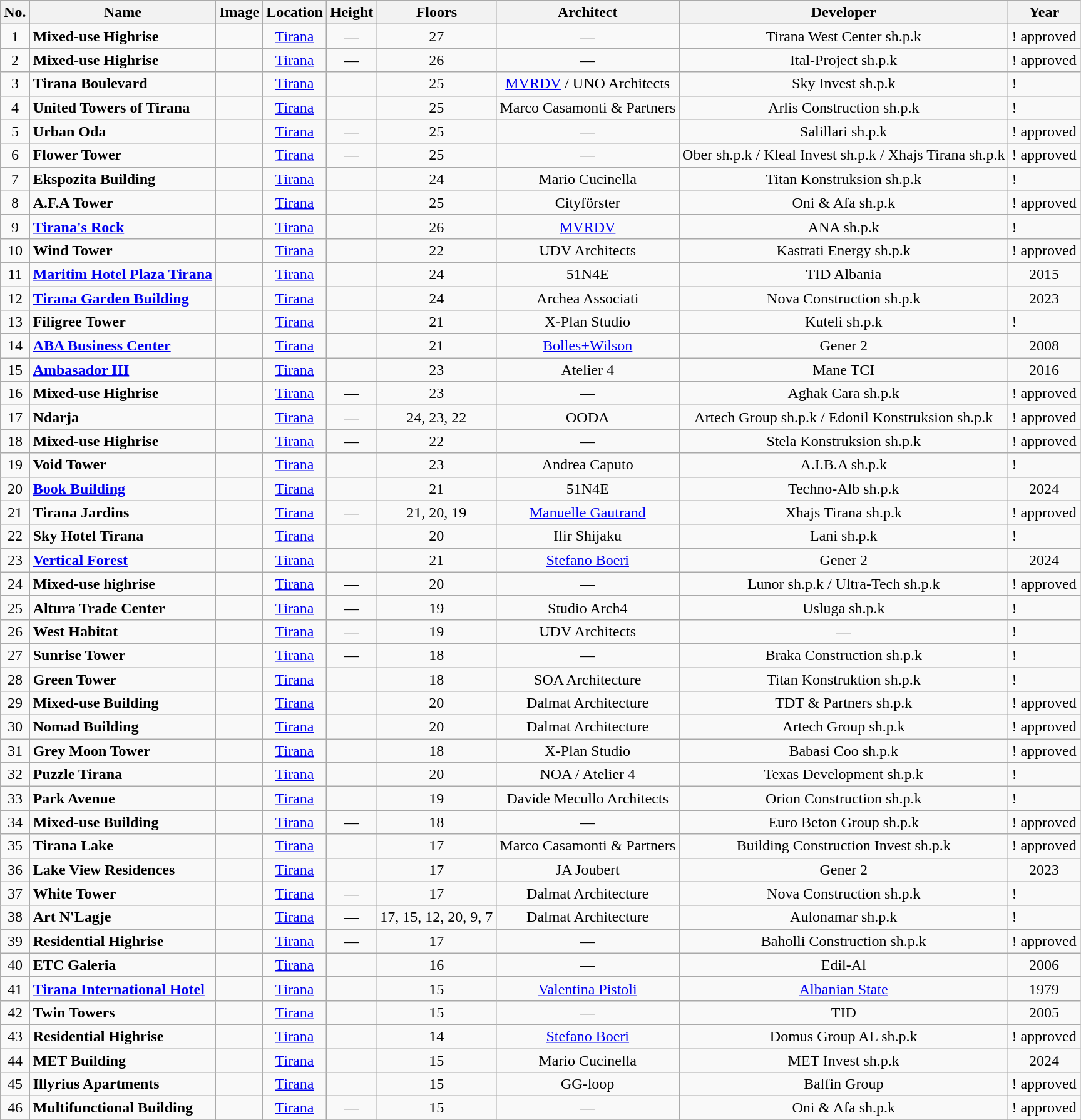<table class="wikitable sortable">
<tr>
<th>No.</th>
<th>Name</th>
<th>Image</th>
<th>Location</th>
<th>Height</th>
<th>Floors</th>
<th>Architect</th>
<th>Developer</th>
<th>Year</th>
</tr>
<tr>
<td style="text-align:center;">1</td>
<td><strong>Mixed-use Highrise</strong></td>
<td style="text-align:center;"></td>
<td style="text-align:center;"><a href='#'>Tirana</a></td>
<td style="text-align:center;">—</td>
<td style="text-align:center;">27</td>
<td style="text-align:center;">—</td>
<td style="text-align:center;">Tirana West Center sh.p.k</td>
<td>!  approved</td>
</tr>
<tr>
<td style="text-align:center;">2</td>
<td><strong>Mixed-use Highrise</strong></td>
<td style="text-align:center;"></td>
<td style="text-align:center;"><a href='#'>Tirana</a></td>
<td style="text-align:center;">—</td>
<td style="text-align:center;">26</td>
<td style="text-align:center;">—</td>
<td style="text-align:center;">Ital-Project sh.p.k</td>
<td>!  approved</td>
</tr>
<tr>
<td style="text-align:center;">3</td>
<td><strong>Tirana Boulevard</strong></td>
<td style="text-align:center;"></td>
<td style="text-align:center;"><a href='#'>Tirana</a><br><small><em></em></small></td>
<td style="text-align:center;"></td>
<td style="text-align:center;">25</td>
<td style="text-align:center;"><a href='#'>MVRDV</a> / UNO Architects</td>
<td style="text-align:center;">Sky Invest sh.p.k</td>
<td>! </td>
</tr>
<tr>
<td style="text-align:center;">4</td>
<td><strong>United Towers of Tirana</strong></td>
<td style="text-align:center;"></td>
<td style="text-align:center;"><a href='#'>Tirana</a><br><small><em></em></small></td>
<td style="text-align:center;"></td>
<td style="text-align:center;">25</td>
<td style="text-align:center;">Marco Casamonti & Partners</td>
<td style="text-align:center;">Arlis Construction sh.p.k</td>
<td>! </td>
</tr>
<tr>
<td style="text-align:center;">5</td>
<td><strong>Urban Oda</strong></td>
<td style="text-align:center;"></td>
<td style="text-align:center;"><a href='#'>Tirana</a></td>
<td style="text-align:center;">—</td>
<td style="text-align:center;">25</td>
<td style="text-align:center;">—</td>
<td style="text-align:center;">Salillari sh.p.k</td>
<td>!  approved</td>
</tr>
<tr>
<td style="text-align:center;">6</td>
<td><strong>Flower Tower</strong></td>
<td style="text-align:center;"></td>
<td style="text-align:center;"><a href='#'>Tirana</a></td>
<td style="text-align:center;">—</td>
<td style="text-align:center;">25</td>
<td style="text-align:center;">—</td>
<td style="text-align:center;">Ober sh.p.k / Kleal Invest sh.p.k / Xhajs Tirana sh.p.k</td>
<td>!  approved</td>
</tr>
<tr>
<td style="text-align:center;">7</td>
<td><strong>Ekspozita Building</strong></td>
<td style="text-align:center;"></td>
<td style="text-align:center;"><a href='#'>Tirana</a><br><small><em></em></small></td>
<td style="text-align:center;"></td>
<td style="text-align:center;">24</td>
<td style="text-align:center;">Mario Cucinella</td>
<td style="text-align:center;">Titan Konstruksion sh.p.k</td>
<td>! </td>
</tr>
<tr>
<td style="text-align:center;">8</td>
<td><strong>A.F.A Tower</strong></td>
<td style="text-align:center;"></td>
<td style="text-align:center;"><a href='#'>Tirana</a><br><small><em></em></small></td>
<td style="text-align:center;"></td>
<td style="text-align:center;">25</td>
<td style="text-align:center;">Cityförster</td>
<td style="text-align:center;">Oni & Afa sh.p.k</td>
<td>!  approved</td>
</tr>
<tr>
<td style="text-align:center;">9</td>
<td><strong><a href='#'>Tirana's Rock</a></strong></td>
<td style="text-align:center;"></td>
<td style="text-align:center;"><a href='#'>Tirana</a><br><small><em></em></small></td>
<td style="text-align:center;"></td>
<td style="text-align:center;">26</td>
<td style="text-align:center;"><a href='#'>MVRDV</a></td>
<td style="text-align:center;">ANA sh.p.k</td>
<td>! </td>
</tr>
<tr>
<td style="text-align:center;">10</td>
<td><strong>Wind Tower</strong></td>
<td style="text-align:center;"></td>
<td style="text-align:center;"><a href='#'>Tirana</a><br><small><em></em></small></td>
<td style="text-align:center;"></td>
<td style="text-align:center;">22</td>
<td style="text-align:center;">UDV Architects</td>
<td style="text-align:center;">Kastrati Energy sh.p.k</td>
<td>!  approved</td>
</tr>
<tr>
<td style="text-align:center;">11</td>
<td><strong><a href='#'>Maritim Hotel Plaza Tirana</a></strong></td>
<td style="text-align:center;"></td>
<td style="text-align:center;"><a href='#'>Tirana</a><br><small><em></em></small></td>
<td style="text-align:center;"></td>
<td style="text-align:center;">24</td>
<td style="text-align:center;">51N4E</td>
<td style="text-align:center;">TID Albania</td>
<td style="text-align:center;">2015</td>
</tr>
<tr>
<td style="text-align:center;">12</td>
<td><strong><a href='#'>Tirana Garden Building</a></strong></td>
<td style="text-align:center;"></td>
<td style="text-align:center;"><a href='#'>Tirana</a><br><small><em></em></small></td>
<td style="text-align:center;"></td>
<td style="text-align:center;">24</td>
<td style="text-align:center;">Archea Associati</td>
<td style="text-align:center;">Nova Construction sh.p.k</td>
<td style="text-align:center;">2023</td>
</tr>
<tr>
<td style="text-align:center;">13</td>
<td><strong>Filigree Tower</strong></td>
<td style="text-align:center;"></td>
<td style="text-align:center;"><a href='#'>Tirana</a><br><small><em></em></small></td>
<td style="text-align:center;"></td>
<td style="text-align:center;">21</td>
<td style="text-align:center;">X-Plan Studio</td>
<td style="text-align:center;">Kuteli sh.p.k</td>
<td>! </td>
</tr>
<tr>
<td style="text-align:center;">14</td>
<td><strong><a href='#'>ABA Business Center</a></strong></td>
<td style="text-align:center;"></td>
<td style="text-align:center;"><a href='#'>Tirana</a><br><small><em></em></small></td>
<td style="text-align:center;"></td>
<td style="text-align:center;">21</td>
<td style="text-align:center;"><a href='#'>Bolles+Wilson</a></td>
<td style="text-align:center;">Gener 2</td>
<td style="text-align:center;">2008</td>
</tr>
<tr>
<td style="text-align:center;">15</td>
<td><strong><a href='#'>Ambasador III</a></strong></td>
<td style="text-align:center;"></td>
<td style="text-align:center;"><a href='#'>Tirana</a><br><small><em></em></small></td>
<td style="text-align:center;"></td>
<td style="text-align:center;">23</td>
<td style="text-align:center;">Atelier 4</td>
<td style="text-align:center;">Mane TCI</td>
<td style="text-align:center;">2016</td>
</tr>
<tr>
<td style="text-align:center;">16</td>
<td><strong>Mixed-use Highrise</strong></td>
<td style="text-align:center;"></td>
<td style="text-align:center;"><a href='#'>Tirana</a></td>
<td style="text-align:center;">—</td>
<td style="text-align:center;">23</td>
<td style="text-align:center;">—</td>
<td style="text-align:center;">Aghak Cara sh.p.k</td>
<td>!  approved</td>
</tr>
<tr>
<td style="text-align:center;">17</td>
<td><strong>Ndarja</strong></td>
<td style="text-align:center;"></td>
<td style="text-align:center;"><a href='#'>Tirana</a><br><small><em></em></small></td>
<td style="text-align:center;">—</td>
<td style="text-align:center;">24, 23, 22</td>
<td style="text-align:center;">OODA</td>
<td style="text-align:center;">Artech Group sh.p.k / Edonil Konstruksion sh.p.k</td>
<td>!  approved</td>
</tr>
<tr>
<td style="text-align:center;">18</td>
<td><strong>Mixed-use Highrise</strong></td>
<td style="text-align:center;"></td>
<td style="text-align:center;"><a href='#'>Tirana</a><br></td>
<td style="text-align:center;">—</td>
<td style="text-align:center;">22</td>
<td style="text-align:center;">—</td>
<td style="text-align:center;">Stela Konstruksion sh.p.k</td>
<td>!  approved</td>
</tr>
<tr>
<td style="text-align:center;">19</td>
<td><strong>Void Tower</strong></td>
<td style="text-align:center;"></td>
<td style="text-align:center;"><a href='#'>Tirana</a></td>
<td style="text-align:center;"></td>
<td style="text-align:center;">23</td>
<td style="text-align:center;">Andrea Caputo</td>
<td style="text-align:center;">A.I.B.A sh.p.k</td>
<td>! </td>
</tr>
<tr>
<td style="text-align:center;">20</td>
<td><strong><a href='#'>Book Building</a></strong></td>
<td style="text-align:center;"></td>
<td style="text-align:center;"><a href='#'>Tirana</a><br><small><em></em></small></td>
<td style="text-align:center;"></td>
<td style="text-align:center;">21</td>
<td style="text-align:center;">51N4E</td>
<td style="text-align:center;">Techno-Alb sh.p.k</td>
<td style="text-align:center;">2024</td>
</tr>
<tr>
<td style="text-align:center;">21</td>
<td><strong>Tirana Jardins</strong></td>
<td style="text-align:center;"></td>
<td style="text-align:center;"><a href='#'>Tirana</a></td>
<td style="text-align:center;">—</td>
<td style="text-align:center;">21, 20, 19</td>
<td style="text-align:center;"><a href='#'>Manuelle Gautrand</a></td>
<td style="text-align:center;">Xhajs Tirana sh.p.k</td>
<td>!  approved</td>
</tr>
<tr>
<td style="text-align:center;">22</td>
<td><strong>Sky Hotel Tirana</strong></td>
<td style="text-align:center;"></td>
<td style="text-align:center;"><a href='#'>Tirana</a><br><small><em></em></small></td>
<td style="text-align:center;"></td>
<td style="text-align:center;">20</td>
<td style="text-align:center;">Ilir Shijaku</td>
<td style="text-align:center;">Lani sh.p.k</td>
<td>! </td>
</tr>
<tr>
<td style="text-align:center;">23</td>
<td><strong><a href='#'>Vertical Forest</a></strong></td>
<td style="text-align:center;"></td>
<td style="text-align:center;"><a href='#'>Tirana</a><br><small><em></em></small></td>
<td style="text-align:center;"></td>
<td style="text-align:center;">21</td>
<td style="text-align:center;"><a href='#'>Stefano Boeri</a></td>
<td style="text-align:center;">Gener 2</td>
<td style="text-align:center;">2024</td>
</tr>
<tr>
<td style="text-align:center;">24</td>
<td><strong>Mixed-use highrise</strong></td>
<td style="text-align:center;"></td>
<td style="text-align:center;"><a href='#'>Tirana</a></td>
<td style="text-align:center;">—</td>
<td style="text-align:center;">20</td>
<td style="text-align:center;">—</td>
<td style="text-align:center;">Lunor sh.p.k / Ultra-Tech sh.p.k</td>
<td>!  approved</td>
</tr>
<tr>
<td style="text-align:center;">25</td>
<td><strong>Altura Trade Center</strong></td>
<td style="text-align:center;"></td>
<td style="text-align:center;"><a href='#'>Tirana</a><br><small><em></em></small></td>
<td style="text-align:center;">—</td>
<td style="text-align:center;">19</td>
<td style="text-align:center;">Studio Arch4</td>
<td style="text-align:center;">Usluga sh.p.k</td>
<td>! </td>
</tr>
<tr>
<td style="text-align:center;">26</td>
<td><strong>West Habitat</strong></td>
<td style="text-align:center;"></td>
<td style="text-align:center;"><a href='#'>Tirana</a></td>
<td style="text-align:center;">—</td>
<td style="text-align:center;">19</td>
<td style="text-align:center;">UDV Architects</td>
<td style="text-align:center;">—</td>
<td>! </td>
</tr>
<tr>
<td style="text-align:center;">27</td>
<td><strong>Sunrise Tower</strong></td>
<td style="text-align:center;"></td>
<td style="text-align:center;"><a href='#'>Tirana</a></td>
<td style="text-align:center;">—</td>
<td style="text-align:center;">18</td>
<td style="text-align:center;">—</td>
<td style="text-align:center;">Braka Construction sh.p.k</td>
<td>! </td>
</tr>
<tr>
<td style="text-align:center;">28</td>
<td><strong>Green Tower</strong></td>
<td style="text-align:center;"></td>
<td style="text-align:center;"><a href='#'>Tirana</a><br><small><em></em></small></td>
<td style="text-align:center;"></td>
<td style="text-align:center;">18</td>
<td style="text-align:center;">SOA Architecture</td>
<td style="text-align:center;">Titan Konstruktion sh.p.k</td>
<td>! </td>
</tr>
<tr>
<td style="text-align:center;">29</td>
<td><strong>Mixed-use Building</strong></td>
<td style="text-align:center;"></td>
<td style="text-align:center;"><a href='#'>Tirana</a></td>
<td style="text-align:center;"></td>
<td style="text-align:center;">20</td>
<td style="text-align:center;">Dalmat Architecture</td>
<td style="text-align:center;">TDT & Partners sh.p.k</td>
<td>!  approved</td>
</tr>
<tr>
<td style="text-align:center;">30</td>
<td><strong>Nomad Building</strong></td>
<td style="text-align:center;"></td>
<td style="text-align:center;"><a href='#'>Tirana</a><br><small><em></em></small></td>
<td style="text-align:center;"></td>
<td style="text-align:center;">20</td>
<td style="text-align:center;">Dalmat Architecture</td>
<td style="text-align:center;">Artech Group sh.p.k</td>
<td>!  approved</td>
</tr>
<tr>
<td style="text-align:center;">31</td>
<td><strong>Grey Moon Tower</strong></td>
<td style="text-align:center;"></td>
<td style="text-align:center;"><a href='#'>Tirana</a><br><small><em></em></small></td>
<td style="text-align:center;"></td>
<td style="text-align:center;">18</td>
<td style="text-align:center;">X-Plan Studio</td>
<td style="text-align:center;">Babasi Coo sh.p.k</td>
<td>!  approved</td>
</tr>
<tr>
<td style="text-align:center;">32</td>
<td><strong>Puzzle Tirana</strong></td>
<td style="text-align:center;"></td>
<td style="text-align:center;"><a href='#'>Tirana</a><br><small><em></em></small></td>
<td style="text-align:center;"></td>
<td style="text-align:center;">20</td>
<td style="text-align:center;">NOA / Atelier 4</td>
<td style="text-align:center;">Texas Development sh.p.k</td>
<td>! </td>
</tr>
<tr>
<td style="text-align:center;">33</td>
<td><strong>Park Avenue</strong></td>
<td style="text-align:center;"></td>
<td style="text-align:center;"><a href='#'>Tirana</a><br><small><em></em></small></td>
<td style="text-align:center;"></td>
<td style="text-align:center;">19</td>
<td style="text-align:center;">Davide Mecullo Architects</td>
<td style="text-align:center;">Orion Construction sh.p.k</td>
<td>! </td>
</tr>
<tr>
<td style="text-align:center;">34</td>
<td><strong>Mixed-use Building</strong></td>
<td style="text-align:center;"></td>
<td style="text-align:center;"><a href='#'>Tirana</a></td>
<td style="text-align:center;">—</td>
<td style="text-align:center;">18</td>
<td style="text-align:center;">—</td>
<td style="text-align:center;">Euro Beton Group sh.p.k</td>
<td>!  approved</td>
</tr>
<tr>
<td style="text-align:center;">35</td>
<td><strong>Tirana Lake</strong></td>
<td style="text-align:center;"></td>
<td style="text-align:center;"><a href='#'>Tirana</a><br><small><em></em></small></td>
<td style="text-align:center;"></td>
<td style="text-align:center;">17</td>
<td style="text-align:center;">Marco Casamonti & Partners</td>
<td style="text-align:center;">Building Construction Invest sh.p.k</td>
<td>!  approved</td>
</tr>
<tr>
<td style="text-align:center;">36</td>
<td><strong>Lake View Residences</strong></td>
<td style="text-align:center;"></td>
<td style="text-align:center;"><a href='#'>Tirana</a><br><small><em></em></small></td>
<td style="text-align:center;"></td>
<td style="text-align:center;">17</td>
<td style="text-align:center;">JA Joubert</td>
<td style="text-align:center;">Gener 2</td>
<td style="text-align:center;">2023</td>
</tr>
<tr>
<td style="text-align:center;">37</td>
<td><strong>White Tower</strong></td>
<td style="text-align:center;"></td>
<td style="text-align:center;"><a href='#'>Tirana</a><br><small><em></em></small></td>
<td style="text-align:center;">—</td>
<td style="text-align:center;">17</td>
<td style="text-align:center;">Dalmat Architecture</td>
<td style="text-align:center;">Nova Construction sh.p.k</td>
<td>! </td>
</tr>
<tr>
<td style="text-align:center;">38</td>
<td><strong>Art N'Lagje</strong></td>
<td style="text-align:center;"></td>
<td style="text-align:center;"><a href='#'>Tirana</a><br><small><em></em></small></td>
<td style="text-align:center;">—</td>
<td style="text-align:center;">17, 15, 12, 20, 9, 7</td>
<td style="text-align:center;">Dalmat Architecture</td>
<td style="text-align:center;">Aulonamar sh.p.k</td>
<td>! </td>
</tr>
<tr>
<td style="text-align:center;">39</td>
<td><strong>Residential Highrise</strong></td>
<td style="text-align:center;"></td>
<td style="text-align:center;"><a href='#'>Tirana</a></td>
<td style="text-align:center;">—</td>
<td style="text-align:center;">17</td>
<td style="text-align:center;">—</td>
<td style="text-align:center;">Baholli Construction sh.p.k</td>
<td>!  approved</td>
</tr>
<tr>
<td style="text-align:center;">40</td>
<td><strong>ETC Galeria</strong></td>
<td style="text-align:center;"></td>
<td style="text-align:center;"><a href='#'>Tirana</a><br><small><em></em></small></td>
<td style="text-align:center;"></td>
<td style="text-align:center;">16</td>
<td style="text-align:center;">—</td>
<td style="text-align:center;">Edil-Al</td>
<td style="text-align:center;">2006</td>
</tr>
<tr>
<td style="text-align:center;">41</td>
<td><strong><a href='#'>Tirana International Hotel</a></strong></td>
<td style="text-align:center;"></td>
<td style="text-align:center;"><a href='#'>Tirana</a><br><small><em></em></small></td>
<td style="text-align:center;"></td>
<td style="text-align:center;">15</td>
<td style="text-align:center;"><a href='#'>Valentina Pistoli</a></td>
<td style="text-align:center;"><a href='#'>Albanian State</a></td>
<td style="text-align:center;">1979</td>
</tr>
<tr>
<td style="text-align:center;">42</td>
<td><strong>Twin Towers</strong></td>
<td style="text-align:center;"></td>
<td style="text-align:center;"><a href='#'>Tirana</a><br><small><em></em></small></td>
<td style="text-align:center;"></td>
<td style="text-align:center;">15</td>
<td style="text-align:center;">—</td>
<td style="text-align:center;">TID</td>
<td style="text-align:center;">2005</td>
</tr>
<tr>
<td style="text-align:center;">43</td>
<td><strong>Residential Highrise</strong></td>
<td style="text-align:center;"></td>
<td style="text-align:center;"><a href='#'>Tirana</a></td>
<td style="text-align:center;"></td>
<td style="text-align:center;">14</td>
<td style="text-align:center;"><a href='#'>Stefano Boeri</a></td>
<td style="text-align:center;">Domus Group AL sh.p.k</td>
<td>!  approved</td>
</tr>
<tr>
<td style="text-align:center;">44</td>
<td><strong>MET Building</strong></td>
<td style="text-align:center;"></td>
<td style="text-align:center;"><a href='#'>Tirana</a><br><small><em></em></small></td>
<td style="text-align:center;"></td>
<td style="text-align:center;">15</td>
<td style="text-align:center;">Mario Cucinella</td>
<td style="text-align:center;">MET Invest sh.p.k</td>
<td style="text-align:center;">2024</td>
</tr>
<tr>
<td style="text-align:center;">45</td>
<td><strong>Illyrius Apartments</strong></td>
<td style="text-align:center;"></td>
<td style="text-align:center;"><a href='#'>Tirana</a></td>
<td style="text-align:center;"></td>
<td style="text-align:center;">15</td>
<td style="text-align:center;">GG-loop</td>
<td style="text-align:center;">Balfin Group</td>
<td>!  approved</td>
</tr>
<tr>
<td style="text-align:center;">46</td>
<td><strong>Multifunctional Building</strong></td>
<td style="text-align:center;"></td>
<td style="text-align:center;"><a href='#'>Tirana</a></td>
<td style="text-align:center;">—</td>
<td style="text-align:center;">15</td>
<td style="text-align:center;">—</td>
<td style="text-align:center;">Oni & Afa sh.p.k</td>
<td>!  approved</td>
</tr>
<tr>
</tr>
</table>
